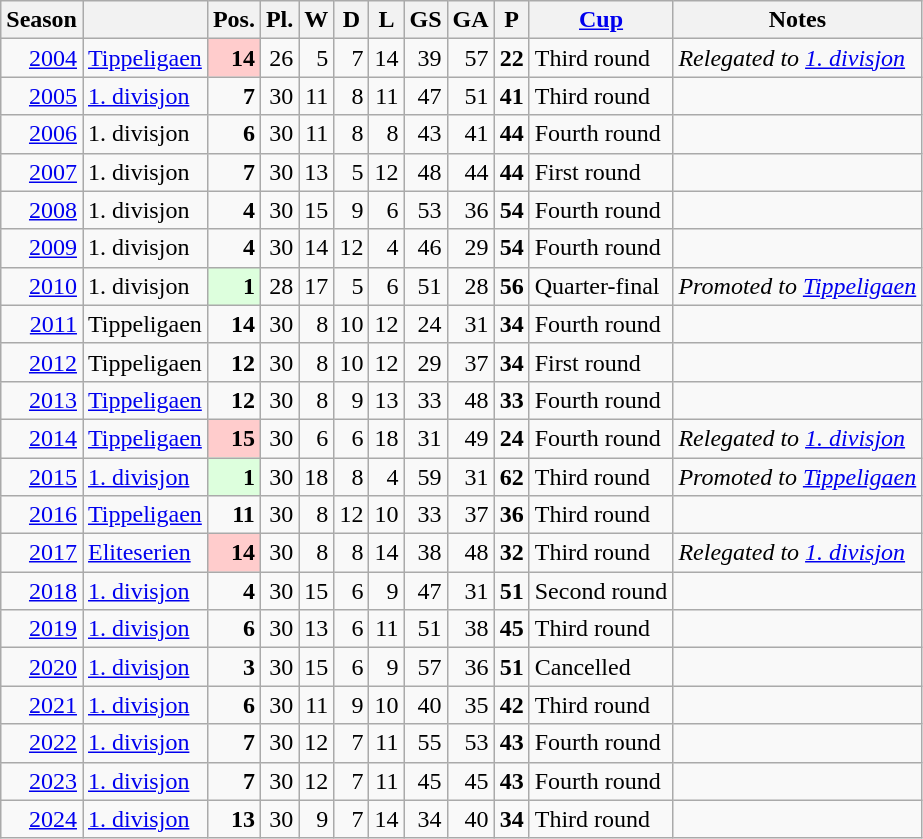<table class="wikitable" style="text-align:right">
<tr>
<th>Season</th>
<th></th>
<th>Pos.</th>
<th>Pl.</th>
<th>W</th>
<th>D</th>
<th>L</th>
<th>GS</th>
<th>GA</th>
<th>P</th>
<th><a href='#'>Cup</a></th>
<th>Notes</th>
</tr>
<tr>
<td><a href='#'>2004</a></td>
<td align="left"><a href='#'>Tippeligaen</a></td>
<td align=right bgcolor="#FFCCCC"> <strong>14</strong></td>
<td>26</td>
<td>5</td>
<td>7</td>
<td>14</td>
<td>39</td>
<td>57</td>
<td><strong>22</strong></td>
<td align="left">Third round</td>
<td align="left"><em>Relegated to <a href='#'>1. divisjon</a></em></td>
</tr>
<tr>
<td><a href='#'>2005</a></td>
<td align="left"><a href='#'>1. divisjon</a></td>
<td><strong>7</strong></td>
<td>30</td>
<td>11</td>
<td>8</td>
<td>11</td>
<td>47</td>
<td>51</td>
<td><strong>41</strong></td>
<td align="left">Third round</td>
<td></td>
</tr>
<tr>
<td><a href='#'>2006</a></td>
<td align="left">1. divisjon</td>
<td><strong>6</strong></td>
<td>30</td>
<td>11</td>
<td>8</td>
<td>8</td>
<td>43</td>
<td>41</td>
<td><strong>44</strong></td>
<td align="left">Fourth round</td>
<td></td>
</tr>
<tr>
<td><a href='#'>2007</a></td>
<td align="left">1. divisjon</td>
<td><strong>7</strong></td>
<td>30</td>
<td>13</td>
<td>5</td>
<td>12</td>
<td>48</td>
<td>44</td>
<td><strong>44</strong></td>
<td align="left">First round</td>
<td></td>
</tr>
<tr>
<td><a href='#'>2008</a></td>
<td align="left">1. divisjon</td>
<td><strong>4</strong></td>
<td>30</td>
<td>15</td>
<td>9</td>
<td>6</td>
<td>53</td>
<td>36</td>
<td><strong>54</strong></td>
<td align="left">Fourth round</td>
<td></td>
</tr>
<tr>
<td><a href='#'>2009</a></td>
<td align="left">1. divisjon</td>
<td><strong>4</strong></td>
<td>30</td>
<td>14</td>
<td>12</td>
<td>4</td>
<td>46</td>
<td>29</td>
<td><strong>54</strong></td>
<td align="left">Fourth round</td>
<td></td>
</tr>
<tr>
<td><a href='#'>2010</a></td>
<td align="left">1. divisjon</td>
<td align=right bgcolor=#DDFFDD> <strong>1</strong></td>
<td>28</td>
<td>17</td>
<td>5</td>
<td>6</td>
<td>51</td>
<td>28</td>
<td><strong>56</strong></td>
<td align="left">Quarter-final</td>
<td align="left"><em>Promoted to <a href='#'>Tippeligaen</a></em></td>
</tr>
<tr>
<td><a href='#'>2011</a></td>
<td align="left">Tippeligaen</td>
<td align=right><strong>14</strong></td>
<td>30</td>
<td>8</td>
<td>10</td>
<td>12</td>
<td>24</td>
<td>31</td>
<td><strong>34</strong></td>
<td align="left">Fourth round</td>
<td align="left"></td>
</tr>
<tr>
<td><a href='#'>2012</a></td>
<td align="left">Tippeligaen</td>
<td align=right><strong>12</strong></td>
<td>30</td>
<td>8</td>
<td>10</td>
<td>12</td>
<td>29</td>
<td>37</td>
<td><strong>34</strong></td>
<td align="left">First round</td>
<td align="left"></td>
</tr>
<tr>
<td><a href='#'>2013</a></td>
<td align="left"><a href='#'>Tippeligaen</a></td>
<td align=right><strong>12</strong></td>
<td>30</td>
<td>8</td>
<td>9</td>
<td>13</td>
<td>33</td>
<td>48</td>
<td><strong>33</strong></td>
<td align="left">Fourth round</td>
<td align="left"></td>
</tr>
<tr>
<td><a href='#'>2014</a></td>
<td align="left"><a href='#'>Tippeligaen</a></td>
<td align=right bgcolor="#FFCCCC"> <strong>15</strong></td>
<td>30</td>
<td>6</td>
<td>6</td>
<td>18</td>
<td>31</td>
<td>49</td>
<td><strong>24</strong></td>
<td align="left">Fourth round</td>
<td align="left"><em>Relegated to <a href='#'>1. divisjon</a></em></td>
</tr>
<tr>
<td><a href='#'>2015</a></td>
<td align="left"><a href='#'>1. divisjon</a></td>
<td align=right bgcolor=#DDFFDD> <strong>1</strong></td>
<td>30</td>
<td>18</td>
<td>8</td>
<td>4</td>
<td>59</td>
<td>31</td>
<td><strong>62</strong></td>
<td align="left">Third round</td>
<td align="left"><em>Promoted to <a href='#'>Tippeligaen</a></em></td>
</tr>
<tr>
<td><a href='#'>2016</a></td>
<td align="left"><a href='#'>Tippeligaen</a></td>
<td align=right><strong>11</strong></td>
<td>30</td>
<td>8</td>
<td>12</td>
<td>10</td>
<td>33</td>
<td>37</td>
<td><strong>36</strong></td>
<td align="left">Third round</td>
<td align="left"></td>
</tr>
<tr>
<td><a href='#'>2017</a></td>
<td align="left"><a href='#'>Eliteserien</a></td>
<td align=right bgcolor="#FFCCCC"> <strong>14</strong></td>
<td>30</td>
<td>8</td>
<td>8</td>
<td>14</td>
<td>38</td>
<td>48</td>
<td><strong>32</strong></td>
<td align="left">Third round</td>
<td align="left"><em>Relegated to <a href='#'>1. divisjon</a></em></td>
</tr>
<tr>
<td><a href='#'>2018</a></td>
<td align="left"><a href='#'>1. divisjon</a></td>
<td align=right><strong>4</strong></td>
<td>30</td>
<td>15</td>
<td>6</td>
<td>9</td>
<td>47</td>
<td>31</td>
<td><strong>51</strong></td>
<td align="left">Second round</td>
<td align="left"></td>
</tr>
<tr>
<td><a href='#'>2019</a></td>
<td align="left"><a href='#'>1. divisjon</a></td>
<td align=right><strong>6</strong></td>
<td>30</td>
<td>13</td>
<td>6</td>
<td>11</td>
<td>51</td>
<td>38</td>
<td><strong>45</strong></td>
<td align="left">Third round</td>
<td align="left"></td>
</tr>
<tr>
<td><a href='#'>2020</a></td>
<td align="left"><a href='#'>1. divisjon</a></td>
<td align=right><strong>3</strong></td>
<td>30</td>
<td>15</td>
<td>6</td>
<td>9</td>
<td>57</td>
<td>36</td>
<td><strong>51</strong></td>
<td align="left">Cancelled</td>
<td align="left"></td>
</tr>
<tr>
<td><a href='#'>2021</a></td>
<td align="left"><a href='#'>1. divisjon</a></td>
<td align=right><strong>6</strong></td>
<td>30</td>
<td>11</td>
<td>9</td>
<td>10</td>
<td>40</td>
<td>35</td>
<td><strong>42</strong></td>
<td align="left">Third round</td>
<td align="left"></td>
</tr>
<tr>
<td><a href='#'>2022</a></td>
<td align="left"><a href='#'>1. divisjon</a></td>
<td align=right><strong>7</strong></td>
<td>30</td>
<td>12</td>
<td>7</td>
<td>11</td>
<td>55</td>
<td>53</td>
<td><strong>43</strong></td>
<td align="left">Fourth round</td>
<td align="left"></td>
</tr>
<tr>
<td><a href='#'>2023</a></td>
<td align="left"><a href='#'>1. divisjon</a></td>
<td align=right><strong>7</strong></td>
<td>30</td>
<td>12</td>
<td>7</td>
<td>11</td>
<td>45</td>
<td>45</td>
<td><strong>43</strong></td>
<td align="left">Fourth round</td>
<td align="left"></td>
</tr>
<tr>
<td><a href='#'>2024</a></td>
<td align="left"><a href='#'>1. divisjon</a></td>
<td align=right><strong>13</strong></td>
<td>30</td>
<td>9</td>
<td>7</td>
<td>14</td>
<td>34</td>
<td>40</td>
<td><strong>34</strong></td>
<td align="left">Third round</td>
<td align="left"></td>
</tr>
</table>
